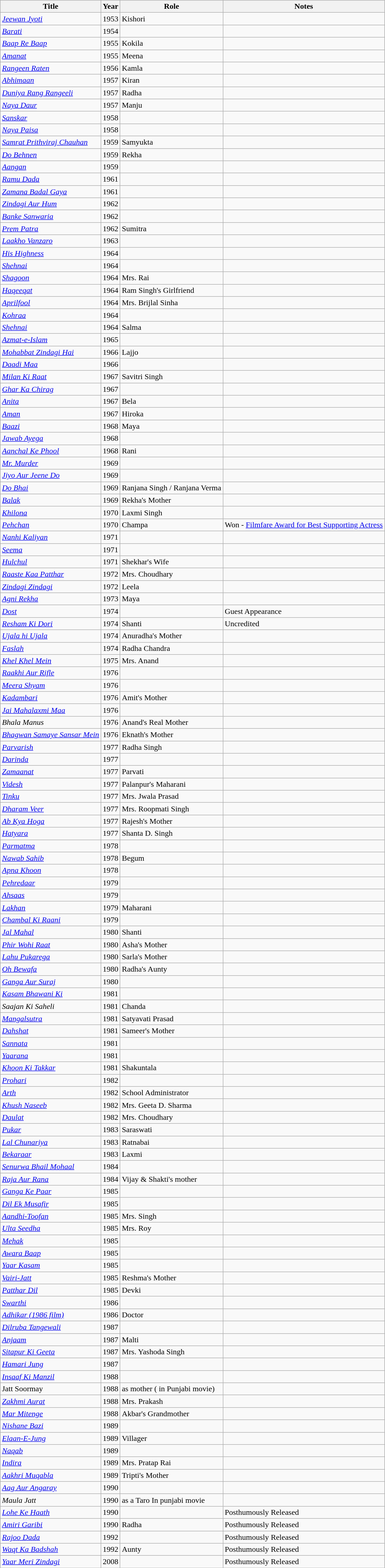<table class="wikitable sortable">
<tr>
<th>Title</th>
<th>Year</th>
<th>Role</th>
<th>Notes</th>
</tr>
<tr>
<td><em><a href='#'>Jeewan Jyoti</a></em></td>
<td>1953</td>
<td>Kishori</td>
<td></td>
</tr>
<tr>
<td><em><a href='#'>Barati</a></em></td>
<td>1954</td>
<td></td>
<td></td>
</tr>
<tr>
<td><em><a href='#'>Baap Re Baap</a></em></td>
<td>1955</td>
<td>Kokila</td>
<td></td>
</tr>
<tr>
<td><em><a href='#'>Amanat</a></em></td>
<td>1955</td>
<td>Meena</td>
<td></td>
</tr>
<tr>
<td><em><a href='#'>Rangeen Raten</a></em></td>
<td>1956</td>
<td>Kamla</td>
<td></td>
</tr>
<tr>
<td><em><a href='#'>Abhimaan</a></em></td>
<td>1957</td>
<td>Kiran</td>
<td></td>
</tr>
<tr>
<td><em><a href='#'>Duniya Rang Rangeeli</a></em></td>
<td>1957</td>
<td>Radha</td>
<td></td>
</tr>
<tr>
<td><em><a href='#'>Naya Daur</a></em></td>
<td>1957</td>
<td>Manju</td>
<td></td>
</tr>
<tr>
<td><em><a href='#'>Sanskar</a></em></td>
<td>1958</td>
<td></td>
<td></td>
</tr>
<tr>
<td><em><a href='#'>Naya Paisa</a></em></td>
<td>1958</td>
<td></td>
<td></td>
</tr>
<tr>
<td><em><a href='#'>Samrat Prithviraj Chauhan</a></em></td>
<td>1959</td>
<td>Samyukta</td>
<td></td>
</tr>
<tr>
<td><em><a href='#'>Do Behnen</a></em></td>
<td>1959</td>
<td>Rekha</td>
<td></td>
</tr>
<tr>
<td><em><a href='#'>Aangan</a></em></td>
<td>1959</td>
<td></td>
<td></td>
</tr>
<tr>
<td><em><a href='#'>Ramu Dada</a></em></td>
<td>1961</td>
<td></td>
<td></td>
</tr>
<tr>
<td><em><a href='#'>Zamana Badal Gaya</a></em></td>
<td>1961</td>
<td></td>
<td></td>
</tr>
<tr>
<td><em><a href='#'>Zindagi Aur Hum</a></em></td>
<td>1962</td>
<td></td>
<td></td>
</tr>
<tr>
<td><em><a href='#'>Banke Sanwaria</a></em></td>
<td>1962</td>
<td></td>
<td></td>
</tr>
<tr>
<td><em><a href='#'>Prem Patra</a></em></td>
<td>1962</td>
<td>Sumitra</td>
<td></td>
</tr>
<tr>
<td><em><a href='#'>Laakho Vanzaro</a></em></td>
<td>1963</td>
<td></td>
<td></td>
</tr>
<tr>
<td><em><a href='#'>His Highness</a></em></td>
<td>1964</td>
<td></td>
<td></td>
</tr>
<tr>
<td><em><a href='#'>Shehnai</a></em></td>
<td>1964</td>
<td></td>
<td></td>
</tr>
<tr>
<td><em><a href='#'>Shagoon</a></em></td>
<td>1964</td>
<td>Mrs. Rai</td>
<td></td>
</tr>
<tr>
<td><em><a href='#'>Haqeeqat</a></em></td>
<td>1964</td>
<td>Ram Singh's Girlfriend</td>
<td></td>
</tr>
<tr>
<td><em><a href='#'>Aprilfool</a></em></td>
<td>1964</td>
<td>Mrs. Brijlal Sinha</td>
<td></td>
</tr>
<tr>
<td><em><a href='#'>Kohraa</a></em></td>
<td>1964</td>
<td></td>
<td></td>
</tr>
<tr>
<td><em><a href='#'>Shehnai</a></em></td>
<td>1964</td>
<td>Salma</td>
<td></td>
</tr>
<tr>
<td><em><a href='#'>Azmat-e-Islam</a></em></td>
<td>1965</td>
<td></td>
<td></td>
</tr>
<tr>
<td><em><a href='#'>Mohabbat Zindagi Hai</a></em></td>
<td>1966</td>
<td>Lajjo</td>
<td></td>
</tr>
<tr>
<td><em><a href='#'>Daadi Maa</a></em></td>
<td>1966</td>
<td></td>
<td></td>
</tr>
<tr>
<td><em><a href='#'>Milan Ki Raat</a></em></td>
<td>1967</td>
<td>Savitri Singh</td>
<td></td>
</tr>
<tr>
<td><em><a href='#'>Ghar Ka Chirag</a></em></td>
<td>1967</td>
<td></td>
<td></td>
</tr>
<tr>
<td><em><a href='#'>Anita</a></em></td>
<td>1967</td>
<td>Bela</td>
<td></td>
</tr>
<tr>
<td><em><a href='#'>Aman</a></em></td>
<td>1967</td>
<td>Hiroka</td>
<td></td>
</tr>
<tr>
<td><em><a href='#'>Baazi</a></em></td>
<td>1968</td>
<td>Maya</td>
<td></td>
</tr>
<tr>
<td><em><a href='#'>Jawab Ayega</a></em></td>
<td>1968</td>
<td></td>
<td></td>
</tr>
<tr>
<td><em><a href='#'>Aanchal Ke Phool</a></em></td>
<td>1968</td>
<td>Rani</td>
<td></td>
</tr>
<tr>
<td><em><a href='#'>Mr. Murder</a></em></td>
<td>1969</td>
<td></td>
<td></td>
</tr>
<tr>
<td><em><a href='#'>Jiyo Aur Jeene Do</a></em></td>
<td>1969</td>
<td></td>
<td></td>
</tr>
<tr>
<td><em><a href='#'>Do Bhai</a></em></td>
<td>1969</td>
<td>Ranjana Singh / Ranjana Verma</td>
<td></td>
</tr>
<tr>
<td><em><a href='#'>Balak</a></em></td>
<td>1969</td>
<td>Rekha's Mother</td>
<td></td>
</tr>
<tr>
<td><em><a href='#'>Khilona</a></em></td>
<td>1970</td>
<td>Laxmi Singh</td>
<td></td>
</tr>
<tr>
<td><em><a href='#'>Pehchan</a></em></td>
<td>1970</td>
<td>Champa</td>
<td>Won - <a href='#'>Filmfare Award for Best Supporting Actress</a></td>
</tr>
<tr>
<td><em><a href='#'>Nanhi Kaliyan</a></em></td>
<td>1971</td>
<td></td>
<td></td>
</tr>
<tr>
<td><em><a href='#'>Seema</a></em></td>
<td>1971</td>
<td></td>
<td></td>
</tr>
<tr>
<td><em><a href='#'>Hulchul</a></em></td>
<td>1971</td>
<td>Shekhar's Wife</td>
<td></td>
</tr>
<tr>
<td><em><a href='#'>Raaste Kaa Patthar</a></em></td>
<td>1972</td>
<td>Mrs. Choudhary</td>
<td></td>
</tr>
<tr>
<td><em><a href='#'>Zindagi Zindagi</a></em></td>
<td>1972</td>
<td>Leela</td>
<td></td>
</tr>
<tr>
<td><em><a href='#'>Agni Rekha</a></em></td>
<td>1973</td>
<td>Maya</td>
<td></td>
</tr>
<tr>
<td><em><a href='#'>Dost</a></em></td>
<td>1974</td>
<td></td>
<td>Guest Appearance</td>
</tr>
<tr>
<td><em><a href='#'>Resham Ki Dori</a></em></td>
<td>1974</td>
<td>Shanti</td>
<td>Uncredited</td>
</tr>
<tr>
<td><em><a href='#'>Ujala hi Ujala</a></em></td>
<td>1974</td>
<td>Anuradha's Mother</td>
<td></td>
</tr>
<tr>
<td><em><a href='#'>Faslah</a></em></td>
<td>1974</td>
<td>Radha Chandra</td>
<td></td>
</tr>
<tr>
<td><em><a href='#'>Khel Khel Mein</a></em></td>
<td>1975</td>
<td>Mrs. Anand</td>
<td></td>
</tr>
<tr>
<td><em><a href='#'>Raakhi Aur Rifle</a></em></td>
<td>1976</td>
<td></td>
<td></td>
</tr>
<tr>
<td><em><a href='#'>Meera Shyam</a></em></td>
<td>1976</td>
<td></td>
<td></td>
</tr>
<tr>
<td><em><a href='#'>Kadambari</a></em></td>
<td>1976</td>
<td>Amit's Mother</td>
<td></td>
</tr>
<tr>
<td><em><a href='#'>Jai Mahalaxmi Maa</a></em></td>
<td>1976</td>
<td></td>
<td></td>
</tr>
<tr>
<td><em>Bhala Manus</em></td>
<td>1976</td>
<td>Anand's Real Mother</td>
<td></td>
</tr>
<tr>
<td><em><a href='#'>Bhagwan Samaye Sansar Mein</a></em></td>
<td>1976</td>
<td>Eknath's Mother</td>
<td></td>
</tr>
<tr>
<td><em><a href='#'>Parvarish</a></em></td>
<td>1977</td>
<td>Radha Singh</td>
<td></td>
</tr>
<tr>
<td><em><a href='#'>Darinda</a></em></td>
<td>1977</td>
<td></td>
<td></td>
</tr>
<tr>
<td><em><a href='#'>Zamaanat</a></em></td>
<td>1977</td>
<td>Parvati</td>
<td></td>
</tr>
<tr>
<td><em><a href='#'>Videsh</a></em></td>
<td>1977</td>
<td>Palanpur's Maharani</td>
<td></td>
</tr>
<tr>
<td><em><a href='#'>Tinku</a></em></td>
<td>1977</td>
<td>Mrs. Jwala Prasad</td>
<td></td>
</tr>
<tr>
<td><em><a href='#'>Dharam Veer</a></em></td>
<td>1977</td>
<td>Mrs. Roopmati Singh</td>
<td></td>
</tr>
<tr>
<td><em><a href='#'>Ab Kya Hoga</a></em></td>
<td>1977</td>
<td>Rajesh's Mother</td>
<td></td>
</tr>
<tr>
<td><em><a href='#'>Hatyara</a></em></td>
<td>1977</td>
<td>Shanta D. Singh</td>
<td></td>
</tr>
<tr>
<td><em><a href='#'>Parmatma</a></em></td>
<td>1978</td>
<td></td>
<td></td>
</tr>
<tr>
<td><em><a href='#'>Nawab Sahib</a></em></td>
<td>1978</td>
<td>Begum</td>
<td></td>
</tr>
<tr>
<td><em><a href='#'>Apna Khoon</a></em></td>
<td>1978</td>
<td></td>
<td></td>
</tr>
<tr>
<td><em><a href='#'>Pehredaar</a></em></td>
<td>1979</td>
<td></td>
<td></td>
</tr>
<tr>
<td><em><a href='#'>Ahsaas</a></em></td>
<td>1979</td>
<td></td>
<td></td>
</tr>
<tr>
<td><em><a href='#'>Lakhan</a></em></td>
<td>1979</td>
<td>Maharani</td>
<td></td>
</tr>
<tr>
<td><em><a href='#'>Chambal Ki Raani</a></em></td>
<td>1979</td>
<td></td>
<td></td>
</tr>
<tr>
<td><em><a href='#'>Jal Mahal</a></em></td>
<td>1980</td>
<td>Shanti</td>
<td></td>
</tr>
<tr>
<td><em><a href='#'>Phir Wohi Raat</a></em></td>
<td>1980</td>
<td>Asha's Mother</td>
<td></td>
</tr>
<tr>
<td><em><a href='#'>Lahu Pukarega</a></em></td>
<td>1980</td>
<td>Sarla's Mother</td>
<td></td>
</tr>
<tr>
<td><em><a href='#'>Oh Bewafa</a></em></td>
<td>1980</td>
<td>Radha's Aunty</td>
<td></td>
</tr>
<tr>
<td><em><a href='#'>Ganga Aur Suraj</a></em></td>
<td>1980</td>
<td></td>
<td></td>
</tr>
<tr>
<td><em><a href='#'>Kasam Bhawani Ki</a></em></td>
<td>1981</td>
<td></td>
<td></td>
</tr>
<tr>
<td><em>Saajan Ki Saheli</em></td>
<td>1981</td>
<td>Chanda</td>
<td></td>
</tr>
<tr>
<td><em><a href='#'>Mangalsutra</a></em></td>
<td>1981</td>
<td>Satyavati Prasad</td>
<td></td>
</tr>
<tr>
<td><em><a href='#'>Dahshat</a></em></td>
<td>1981</td>
<td>Sameer's Mother</td>
<td></td>
</tr>
<tr>
<td><em><a href='#'>Sannata</a></em></td>
<td>1981</td>
<td></td>
<td></td>
</tr>
<tr>
<td><em><a href='#'>Yaarana</a></em></td>
<td>1981</td>
<td></td>
<td></td>
</tr>
<tr>
<td><em><a href='#'>Khoon Ki Takkar</a></em></td>
<td>1981</td>
<td>Shakuntala</td>
<td></td>
</tr>
<tr>
<td><em><a href='#'>Prohari</a></em></td>
<td>1982</td>
<td></td>
<td></td>
</tr>
<tr>
<td><em><a href='#'>Arth</a></em></td>
<td>1982</td>
<td>School Administrator</td>
<td></td>
</tr>
<tr>
<td><em><a href='#'>Khush Naseeb</a></em></td>
<td>1982</td>
<td>Mrs. Geeta D. Sharma</td>
<td></td>
</tr>
<tr>
<td><em><a href='#'>Daulat</a></em></td>
<td>1982</td>
<td>Mrs. Choudhary</td>
<td></td>
</tr>
<tr>
<td><em><a href='#'>Pukar</a></em></td>
<td>1983</td>
<td>Saraswati</td>
<td></td>
</tr>
<tr>
<td><em><a href='#'>Lal Chunariya</a></em></td>
<td>1983</td>
<td>Ratnabai</td>
<td></td>
</tr>
<tr>
<td><em><a href='#'>Bekaraar</a></em></td>
<td>1983</td>
<td>Laxmi</td>
<td></td>
</tr>
<tr>
<td><em><a href='#'>Senurwa Bhail Mohaal</a></em></td>
<td>1984</td>
<td></td>
<td></td>
</tr>
<tr>
<td><em><a href='#'>Raja Aur Rana</a></em></td>
<td>1984</td>
<td>Vijay & Shakti's mother</td>
<td></td>
</tr>
<tr>
<td><em><a href='#'>Ganga Ke Paar</a></em></td>
<td>1985</td>
<td></td>
<td></td>
</tr>
<tr>
<td><em><a href='#'>Dil Ek Musafir</a></em></td>
<td>1985</td>
<td></td>
<td></td>
</tr>
<tr>
<td><em><a href='#'>Aandhi-Toofan</a></em></td>
<td>1985</td>
<td>Mrs. Singh</td>
<td></td>
</tr>
<tr>
<td><em><a href='#'>Ulta Seedha</a></em></td>
<td>1985</td>
<td>Mrs. Roy</td>
<td></td>
</tr>
<tr>
<td><em><a href='#'>Mehak</a></em></td>
<td>1985</td>
<td></td>
<td></td>
</tr>
<tr>
<td><em><a href='#'>Awara Baap</a></em></td>
<td>1985</td>
<td></td>
<td></td>
</tr>
<tr>
<td><em><a href='#'>Yaar Kasam</a></em></td>
<td>1985</td>
<td></td>
<td></td>
</tr>
<tr>
<td><em><a href='#'>Vairi-Jatt</a></em></td>
<td>1985</td>
<td>Reshma's Mother</td>
<td></td>
</tr>
<tr>
<td><em><a href='#'>Patthar Dil</a></em></td>
<td>1985</td>
<td>Devki</td>
<td></td>
</tr>
<tr>
<td><em><a href='#'>Swarthi</a></em></td>
<td>1986</td>
<td></td>
<td></td>
</tr>
<tr>
<td><em><a href='#'>Adhikar (1986 film)</a></em></td>
<td>1986</td>
<td>Doctor</td>
<td></td>
</tr>
<tr>
<td><em><a href='#'>Dilruba Tangewali</a></em></td>
<td>1987</td>
<td></td>
<td></td>
</tr>
<tr>
<td><em><a href='#'>Anjaam</a></em></td>
<td>1987</td>
<td>Malti</td>
<td></td>
</tr>
<tr>
<td><em><a href='#'>Sitapur Ki Geeta</a></em></td>
<td>1987</td>
<td>Mrs. Yashoda Singh</td>
<td></td>
</tr>
<tr>
<td><em><a href='#'>Hamari Jung</a></em></td>
<td>1987</td>
<td></td>
<td></td>
</tr>
<tr>
<td><em><a href='#'>Insaaf Ki Manzil</a></em></td>
<td>1988</td>
<td></td>
<td></td>
</tr>
<tr>
<td>Jatt Soormay</td>
<td>1988</td>
<td>as mother ( in Punjabi movie)</td>
<td></td>
</tr>
<tr>
<td><em><a href='#'>Zakhmi Aurat</a></em></td>
<td>1988</td>
<td>Mrs. Prakash</td>
<td></td>
</tr>
<tr>
<td><em><a href='#'>Mar Mitenge</a></em></td>
<td>1988</td>
<td>Akbar's Grandmother</td>
<td></td>
</tr>
<tr>
<td><em><a href='#'>Nishane Bazi</a></em></td>
<td>1989</td>
<td></td>
<td></td>
</tr>
<tr>
<td><em><a href='#'>Elaan-E-Jung</a></em></td>
<td>1989</td>
<td>Villager</td>
<td></td>
</tr>
<tr>
<td><em><a href='#'>Naqab</a></em></td>
<td>1989</td>
<td></td>
<td></td>
</tr>
<tr>
<td><em><a href='#'>Indira</a></em></td>
<td>1989</td>
<td>Mrs. Pratap Rai</td>
<td></td>
</tr>
<tr>
<td><em><a href='#'>Aakhri Muqabla</a></em></td>
<td>1989</td>
<td>Tripti's Mother</td>
<td></td>
</tr>
<tr>
<td><em><a href='#'>Aag Aur Angaray</a></em></td>
<td>1990</td>
<td></td>
<td></td>
</tr>
<tr>
<td><em>Maula Jatt</em></td>
<td>1990</td>
<td>as a Taro In punjabi movie</td>
<td></td>
</tr>
<tr>
<td><em><a href='#'>Lohe Ke Haath</a></em></td>
<td>1990</td>
<td></td>
<td>Posthumously Released</td>
</tr>
<tr>
<td><em><a href='#'>Amiri Garibi</a></em></td>
<td>1990</td>
<td>Radha</td>
<td>Posthumously Released</td>
</tr>
<tr>
<td><em><a href='#'>Rajoo Dada</a></em></td>
<td>1992</td>
<td></td>
<td>Posthumously Released</td>
</tr>
<tr>
<td><em><a href='#'>Waqt Ka Badshah</a></em></td>
<td>1992</td>
<td>Aunty</td>
<td>Posthumously Released</td>
</tr>
<tr>
<td><em><a href='#'>Yaar Meri Zindagi</a></em></td>
<td>2008</td>
<td></td>
<td>Posthumously Released</td>
</tr>
<tr>
</tr>
</table>
